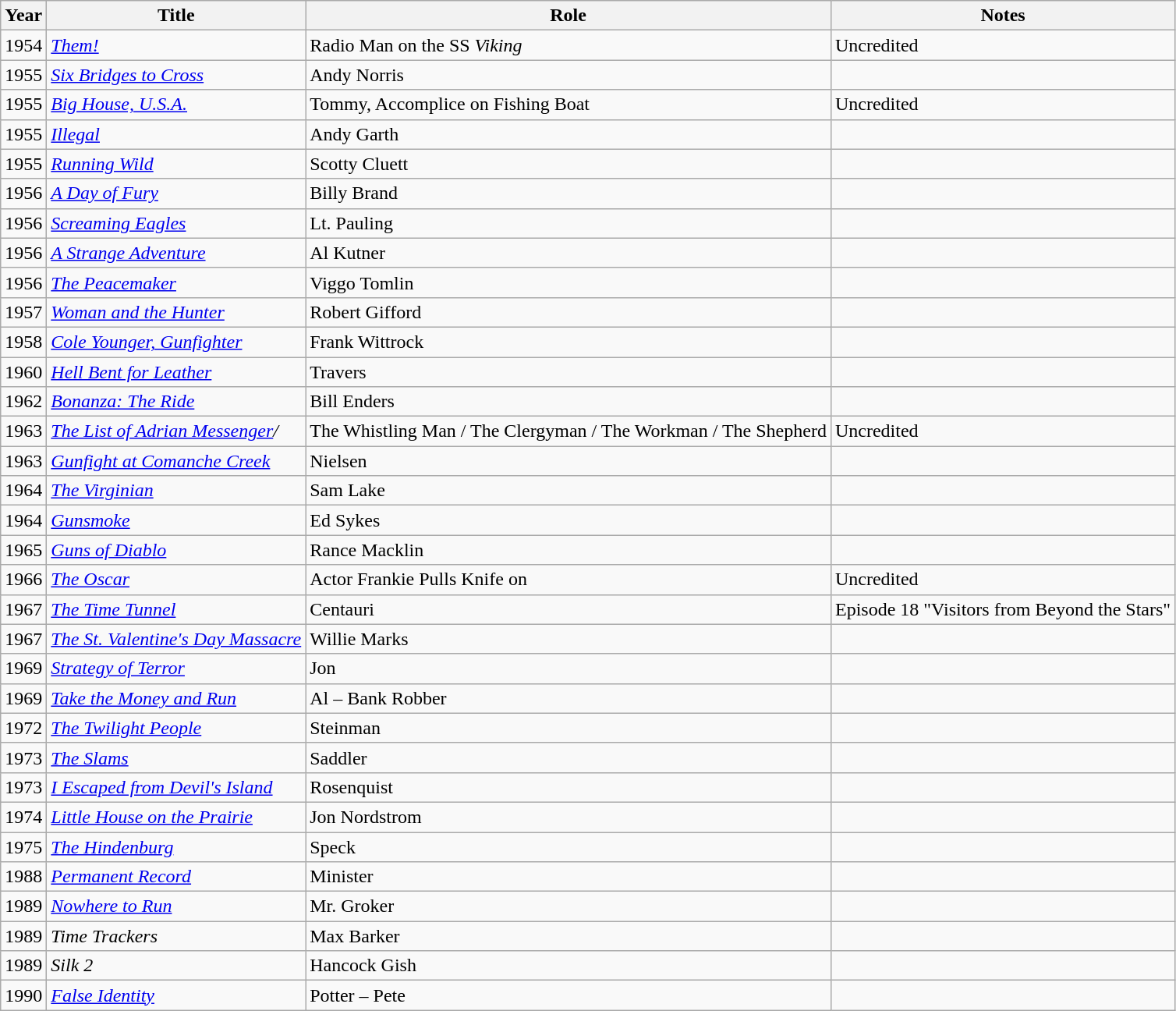<table class="wikitable">
<tr>
<th>Year</th>
<th>Title</th>
<th>Role</th>
<th>Notes</th>
</tr>
<tr>
<td>1954</td>
<td><em><a href='#'>Them!</a></em></td>
<td>Radio Man on the SS <em>Viking</em></td>
<td>Uncredited</td>
</tr>
<tr>
<td>1955</td>
<td><em><a href='#'>Six Bridges to Cross</a></em></td>
<td>Andy Norris</td>
<td></td>
</tr>
<tr>
<td>1955</td>
<td><em><a href='#'>Big House, U.S.A.</a></em></td>
<td>Tommy, Accomplice on Fishing Boat</td>
<td>Uncredited</td>
</tr>
<tr>
<td>1955</td>
<td><em><a href='#'>Illegal</a></em></td>
<td>Andy Garth</td>
<td></td>
</tr>
<tr>
<td>1955</td>
<td><em><a href='#'>Running Wild</a></em></td>
<td>Scotty Cluett</td>
<td></td>
</tr>
<tr>
<td>1956</td>
<td><em><a href='#'>A Day of Fury</a></em></td>
<td>Billy Brand</td>
<td></td>
</tr>
<tr>
<td>1956</td>
<td><em><a href='#'>Screaming Eagles</a></em></td>
<td>Lt. Pauling</td>
<td></td>
</tr>
<tr>
<td>1956</td>
<td><em><a href='#'>A Strange Adventure</a></em></td>
<td>Al Kutner</td>
<td></td>
</tr>
<tr>
<td>1956</td>
<td><em><a href='#'>The Peacemaker</a></em></td>
<td>Viggo Tomlin</td>
<td></td>
</tr>
<tr>
<td>1957</td>
<td><em><a href='#'>Woman and the Hunter</a></em></td>
<td>Robert Gifford</td>
<td></td>
</tr>
<tr>
<td>1958</td>
<td><em><a href='#'>Cole Younger, Gunfighter</a></em></td>
<td>Frank Wittrock</td>
<td></td>
</tr>
<tr>
<td>1960</td>
<td><em><a href='#'>Hell Bent for Leather</a></em></td>
<td>Travers</td>
<td></td>
</tr>
<tr>
<td>1962</td>
<td><em><a href='#'>Bonanza: The Ride</a></em></td>
<td>Bill Enders</td>
<td></td>
</tr>
<tr>
<td>1963</td>
<td><em><a href='#'>The List of Adrian Messenger</a>/</em></td>
<td>The Whistling Man / The Clergyman / The Workman / The Shepherd</td>
<td>Uncredited</td>
</tr>
<tr>
<td>1963</td>
<td><em><a href='#'>Gunfight at Comanche Creek</a></em></td>
<td>Nielsen</td>
<td></td>
</tr>
<tr>
<td>1964</td>
<td><em><a href='#'>The Virginian</a></em></td>
<td>Sam Lake</td>
<td></td>
</tr>
<tr>
<td>1964</td>
<td><em><a href='#'>Gunsmoke</a></em></td>
<td>Ed Sykes</td>
<td></td>
</tr>
<tr>
<td>1965</td>
<td><em><a href='#'>Guns of Diablo</a></em></td>
<td>Rance Macklin</td>
<td></td>
</tr>
<tr>
<td>1966</td>
<td><em><a href='#'>The Oscar</a></em></td>
<td>Actor Frankie Pulls Knife on</td>
<td>Uncredited</td>
</tr>
<tr>
<td>1967</td>
<td><em><a href='#'>The Time Tunnel</a></em></td>
<td>Centauri</td>
<td>Episode 18 "Visitors from Beyond the Stars"</td>
</tr>
<tr>
<td>1967</td>
<td><em><a href='#'>The St. Valentine's Day Massacre</a></em></td>
<td>Willie Marks</td>
<td></td>
</tr>
<tr>
<td>1969</td>
<td><em><a href='#'>Strategy of Terror</a></em></td>
<td>Jon</td>
<td></td>
</tr>
<tr>
<td>1969</td>
<td><em><a href='#'>Take the Money and Run</a></em></td>
<td>Al – Bank Robber</td>
<td></td>
</tr>
<tr>
<td>1972</td>
<td><em><a href='#'>The Twilight People</a></em></td>
<td>Steinman</td>
<td></td>
</tr>
<tr>
<td>1973</td>
<td><em><a href='#'>The Slams</a></em></td>
<td>Saddler</td>
<td></td>
</tr>
<tr>
<td>1973</td>
<td><em><a href='#'>I Escaped from Devil's Island</a></em></td>
<td>Rosenquist</td>
<td></td>
</tr>
<tr>
<td>1974</td>
<td><em><a href='#'>Little House on the Prairie</a></em></td>
<td>Jon Nordstrom</td>
<td></td>
</tr>
<tr>
<td>1975</td>
<td><em><a href='#'>The Hindenburg</a></em></td>
<td>Speck</td>
<td></td>
</tr>
<tr>
<td>1988</td>
<td><em><a href='#'>Permanent Record</a></em></td>
<td>Minister</td>
<td></td>
</tr>
<tr>
<td>1989</td>
<td><em><a href='#'>Nowhere to Run</a></em></td>
<td>Mr. Groker</td>
<td></td>
</tr>
<tr>
<td>1989</td>
<td><em>Time Trackers</em></td>
<td>Max Barker</td>
<td></td>
</tr>
<tr>
<td>1989</td>
<td><em>Silk 2</em></td>
<td>Hancock Gish</td>
<td></td>
</tr>
<tr>
<td>1990</td>
<td><em><a href='#'>False Identity</a></em></td>
<td>Potter – Pete</td>
<td></td>
</tr>
</table>
